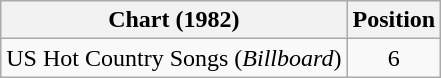<table class="wikitable">
<tr>
<th>Chart (1982)</th>
<th>Position</th>
</tr>
<tr>
<td>US Hot Country Songs (<em>Billboard</em>)</td>
<td align="center">6</td>
</tr>
</table>
